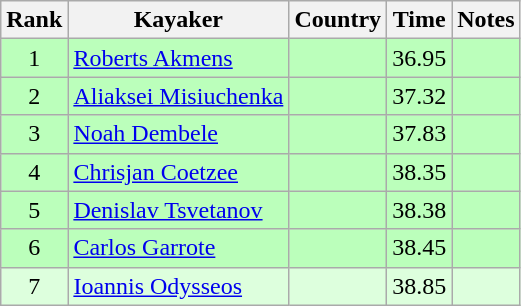<table class="wikitable" style="text-align:center">
<tr>
<th>Rank</th>
<th>Kayaker</th>
<th>Country</th>
<th>Time</th>
<th>Notes</th>
</tr>
<tr bgcolor=bbffbb>
<td>1</td>
<td align="left"><a href='#'>Roberts Akmens</a></td>
<td align="left"></td>
<td>36.95</td>
<td></td>
</tr>
<tr bgcolor=bbffbb>
<td>2</td>
<td align="left"><a href='#'>Aliaksei Misiuchenka</a></td>
<td align="left"></td>
<td>37.32</td>
<td></td>
</tr>
<tr bgcolor=bbffbb>
<td>3</td>
<td align="left"><a href='#'>Noah Dembele</a></td>
<td align="left"></td>
<td>37.83</td>
<td></td>
</tr>
<tr bgcolor=bbffbb>
<td>4</td>
<td align="left"><a href='#'>Chrisjan Coetzee</a></td>
<td align="left"></td>
<td>38.35</td>
<td></td>
</tr>
<tr bgcolor=bbffbb>
<td>5</td>
<td align="left"><a href='#'>Denislav Tsvetanov</a></td>
<td align="left"></td>
<td>38.38</td>
<td></td>
</tr>
<tr bgcolor=bbffbb>
<td>6</td>
<td align="left"><a href='#'>Carlos Garrote</a></td>
<td align="left"></td>
<td>38.45</td>
<td></td>
</tr>
<tr bgcolor=ddffdd>
<td>7</td>
<td align="left"><a href='#'>Ioannis Odysseos</a></td>
<td align="left"></td>
<td>38.85</td>
<td></td>
</tr>
</table>
